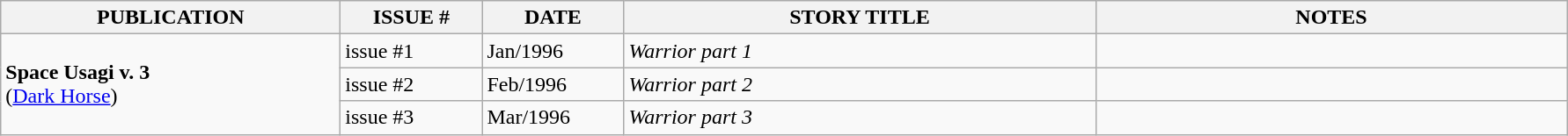<table class="wikitable">
<tr>
<th width="250"><strong>PUBLICATION</strong></th>
<th width="100"><strong>ISSUE #</strong></th>
<th width="100"><strong>DATE</strong></th>
<th width="350"><strong>STORY TITLE</strong></th>
<th width="350"><strong>NOTES</strong></th>
</tr>
<tr>
<td rowspan=3><strong>Space Usagi v. 3</strong><br>(<a href='#'>Dark Horse</a>)</td>
<td>issue #1</td>
<td>Jan/1996</td>
<td><em>Warrior part 1</em></td>
<td></td>
</tr>
<tr>
<td>issue #2</td>
<td>Feb/1996</td>
<td><em>Warrior part 2</em></td>
<td></td>
</tr>
<tr>
<td>issue #3</td>
<td>Mar/1996</td>
<td><em>Warrior part 3</em></td>
<td></td>
</tr>
</table>
